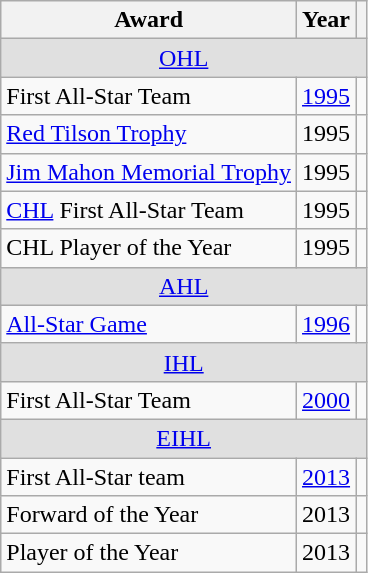<table class="wikitable">
<tr>
<th>Award</th>
<th>Year</th>
<th></th>
</tr>
<tr ALIGN="center" bgcolor="#e0e0e0">
<td colspan="3"><a href='#'>OHL</a></td>
</tr>
<tr>
<td>First All-Star Team</td>
<td><a href='#'>1995</a></td>
<td></td>
</tr>
<tr>
<td><a href='#'>Red Tilson Trophy</a></td>
<td>1995</td>
<td></td>
</tr>
<tr>
<td><a href='#'>Jim Mahon Memorial Trophy</a></td>
<td>1995</td>
<td></td>
</tr>
<tr>
<td><a href='#'>CHL</a> First All-Star Team</td>
<td>1995</td>
<td></td>
</tr>
<tr>
<td>CHL Player of the Year</td>
<td>1995</td>
<td></td>
</tr>
<tr ALIGN="center" bgcolor="#e0e0e0">
<td colspan="3"><a href='#'>AHL</a></td>
</tr>
<tr>
<td><a href='#'>All-Star Game</a></td>
<td><a href='#'>1996</a></td>
<td></td>
</tr>
<tr ALIGN="center" bgcolor="#e0e0e0">
<td colspan="3"><a href='#'>IHL</a></td>
</tr>
<tr>
<td>First All-Star Team</td>
<td><a href='#'>2000</a></td>
<td></td>
</tr>
<tr ALIGN="center" bgcolor="#e0e0e0">
<td colspan="3"><a href='#'>EIHL</a></td>
</tr>
<tr>
<td>First All-Star team</td>
<td><a href='#'>2013</a></td>
<td></td>
</tr>
<tr>
<td>Forward of the Year</td>
<td>2013</td>
<td></td>
</tr>
<tr>
<td>Player of the Year</td>
<td>2013</td>
<td></td>
</tr>
</table>
